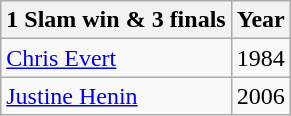<table class="wikitable">
<tr>
<th>1 Slam win & 3 finals</th>
<th>Year</th>
</tr>
<tr>
<td> <a href='#'>Chris Evert</a></td>
<td>1984</td>
</tr>
<tr>
<td> <a href='#'>Justine Henin</a></td>
<td>2006</td>
</tr>
</table>
